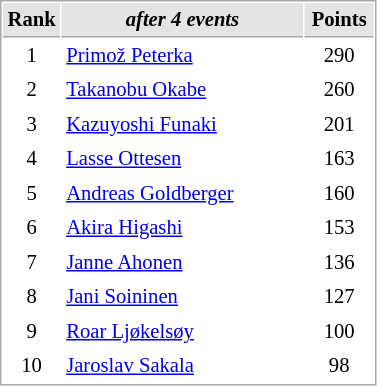<table cellspacing="1" cellpadding="3" style="border:1px solid #AAAAAA;font-size:86%">
<tr bgcolor="#E4E4E4">
<th style="border-bottom:1px solid #AAAAAA" width=10>Rank</th>
<th style="border-bottom:1px solid #AAAAAA" width=155><em>after 4 events</em></th>
<th style="border-bottom:1px solid #AAAAAA" width=40>Points</th>
</tr>
<tr>
<td align=center>1</td>
<td> <a href='#'>Primož Peterka</a></td>
<td align=center>290</td>
</tr>
<tr>
<td align=center>2</td>
<td> <a href='#'>Takanobu Okabe</a></td>
<td align=center>260</td>
</tr>
<tr>
<td align=center>3</td>
<td> <a href='#'>Kazuyoshi Funaki</a></td>
<td align=center>201</td>
</tr>
<tr>
<td align=center>4</td>
<td> <a href='#'>Lasse Ottesen</a></td>
<td align=center>163</td>
</tr>
<tr>
<td align=center>5</td>
<td> <a href='#'>Andreas Goldberger</a></td>
<td align=center>160</td>
</tr>
<tr>
<td align=center>6</td>
<td> <a href='#'>Akira Higashi</a></td>
<td align=center>153</td>
</tr>
<tr>
<td align=center>7</td>
<td> <a href='#'>Janne Ahonen</a></td>
<td align=center>136</td>
</tr>
<tr>
<td align=center>8</td>
<td> <a href='#'>Jani Soininen</a></td>
<td align=center>127</td>
</tr>
<tr>
<td align=center>9</td>
<td> <a href='#'>Roar Ljøkelsøy</a></td>
<td align=center>100</td>
</tr>
<tr>
<td align=center>10</td>
<td> <a href='#'>Jaroslav Sakala</a></td>
<td align=center>98</td>
</tr>
</table>
